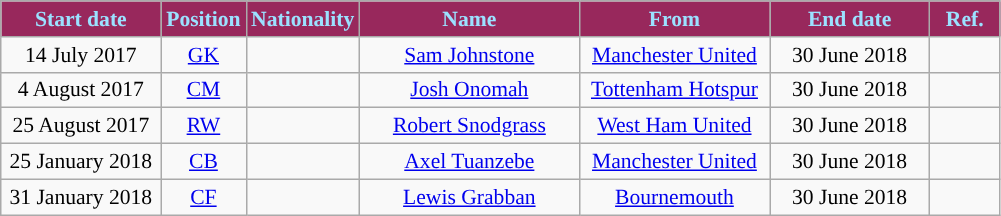<table class="wikitable"  style="text-align:center; font-size:90%; ">
<tr>
<th style="background:#98285c; color:#9be1ff; width:100px;">Start date</th>
<th style="background:#98285c; color:#9be1ff; width:50px;">Position</th>
<th style="background:#98285c; color:#9be1ff; width:50px;">Nationality</th>
<th style="background:#98285c; color:#9be1ff; width:140px;">Name</th>
<th style="background:#98285c; color:#9be1ff; width:120px;">From</th>
<th style="background:#98285c; color:#9be1ff; width:100px;">End date</th>
<th style="background:#98285c; color:#9be1ff; width:40px;">Ref.</th>
</tr>
<tr>
<td>14 July 2017</td>
<td><a href='#'>GK</a></td>
<td></td>
<td><a href='#'>Sam Johnstone</a></td>
<td><a href='#'>Manchester United</a></td>
<td>30 June 2018</td>
<td></td>
</tr>
<tr>
<td>4 August 2017</td>
<td><a href='#'>CM</a></td>
<td></td>
<td><a href='#'>Josh Onomah</a></td>
<td><a href='#'>Tottenham Hotspur</a></td>
<td>30 June 2018</td>
<td></td>
</tr>
<tr>
<td>25 August 2017</td>
<td><a href='#'>RW</a></td>
<td></td>
<td><a href='#'>Robert Snodgrass</a></td>
<td><a href='#'>West Ham United</a></td>
<td>30 June 2018</td>
<td></td>
</tr>
<tr>
<td>25 January 2018</td>
<td><a href='#'>CB</a></td>
<td></td>
<td><a href='#'>Axel Tuanzebe</a></td>
<td><a href='#'>Manchester United</a></td>
<td>30 June 2018</td>
<td></td>
</tr>
<tr>
<td>31 January 2018</td>
<td><a href='#'>CF</a></td>
<td></td>
<td><a href='#'>Lewis Grabban</a></td>
<td><a href='#'>Bournemouth</a></td>
<td>30 June 2018</td>
<td></td>
</tr>
</table>
